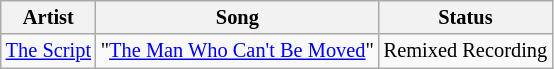<table class="wikitable" style="font-size: 85%">
<tr>
<th>Artist</th>
<th>Song</th>
<th>Status</th>
</tr>
<tr>
<td> <a href='#'>The Script</a></td>
<td>"<a href='#'>The Man Who Can't Be Moved</a>"</td>
<td>Remixed Recording</td>
</tr>
</table>
